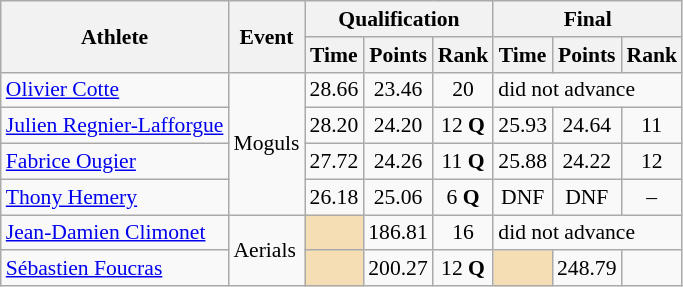<table class="wikitable" style="font-size:90%">
<tr>
<th rowspan="2">Athlete</th>
<th rowspan="2">Event</th>
<th colspan="3">Qualification</th>
<th colspan="3">Final</th>
</tr>
<tr>
<th>Time</th>
<th>Points</th>
<th>Rank</th>
<th>Time</th>
<th>Points</th>
<th>Rank</th>
</tr>
<tr>
<td><a href='#'>Olivier Cotte</a></td>
<td rowspan="4">Moguls</td>
<td align="center">28.66</td>
<td align="center">23.46</td>
<td align="center">20</td>
<td colspan="3">did not advance</td>
</tr>
<tr>
<td><a href='#'>Julien Regnier-Lafforgue</a></td>
<td align="center">28.20</td>
<td align="center">24.20</td>
<td align="center">12 <strong>Q</strong></td>
<td align="center">25.93</td>
<td align="center">24.64</td>
<td align="center">11</td>
</tr>
<tr>
<td><a href='#'>Fabrice Ougier</a></td>
<td align="center">27.72</td>
<td align="center">24.26</td>
<td align="center">11 <strong>Q</strong></td>
<td align="center">25.88</td>
<td align="center">24.22</td>
<td align="center">12</td>
</tr>
<tr>
<td><a href='#'>Thony Hemery</a></td>
<td align="center">26.18</td>
<td align="center">25.06</td>
<td align="center">6 <strong>Q</strong></td>
<td align="center">DNF</td>
<td align="center">DNF</td>
<td align="center">–</td>
</tr>
<tr>
<td><a href='#'>Jean-Damien Climonet</a></td>
<td rowspan="2">Aerials</td>
<td bgcolor="wheat"></td>
<td align="center">186.81</td>
<td align="center">16</td>
<td colspan="3">did not advance</td>
</tr>
<tr>
<td><a href='#'>Sébastien Foucras</a></td>
<td bgcolor="wheat"></td>
<td align="center">200.27</td>
<td align="center">12 <strong>Q</strong></td>
<td bgcolor="wheat"></td>
<td align="center">248.79</td>
<td align="center"></td>
</tr>
</table>
